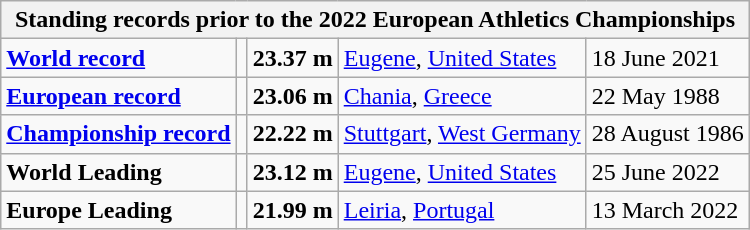<table class="wikitable">
<tr>
<th colspan="5">Standing records prior to the 2022 European Athletics Championships</th>
</tr>
<tr>
<td><strong><a href='#'>World record</a></strong></td>
<td></td>
<td><strong>23.37 m</strong></td>
<td><a href='#'>Eugene</a>, <a href='#'>United States</a></td>
<td>18 June 2021</td>
</tr>
<tr>
<td><strong><a href='#'>European record</a></strong></td>
<td></td>
<td><strong>23.06 m</strong></td>
<td><a href='#'>Chania</a>, <a href='#'>Greece</a></td>
<td>22 May 1988</td>
</tr>
<tr>
<td><strong><a href='#'>Championship record</a></strong></td>
<td></td>
<td><strong>22.22 m</strong></td>
<td><a href='#'>Stuttgart</a>, <a href='#'>West Germany</a></td>
<td>28 August 1986</td>
</tr>
<tr>
<td><strong>World Leading</strong></td>
<td></td>
<td><strong>23.12 m</strong></td>
<td><a href='#'>Eugene</a>, <a href='#'>United States</a></td>
<td>25 June 2022</td>
</tr>
<tr>
<td><strong>Europe Leading</strong></td>
<td></td>
<td><strong>21.99 m</strong></td>
<td><a href='#'>Leiria</a>, <a href='#'>Portugal</a></td>
<td>13 March 2022</td>
</tr>
</table>
